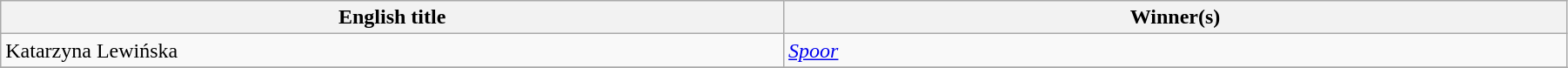<table class="wikitable" width="95%" cellpadding="5">
<tr>
<th width="18%">English title</th>
<th width="18%">Winner(s)</th>
</tr>
<tr>
<td> Katarzyna Lewińska</td>
<td><em><a href='#'>Spoor</a></em></td>
</tr>
<tr>
</tr>
</table>
